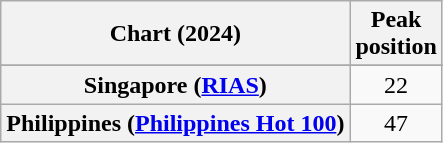<table class="wikitable sortable plainrowheaders" style="text-align:center">
<tr>
<th scope="col">Chart (2024)</th>
<th scope="col">Peak<br>position</th>
</tr>
<tr>
</tr>
<tr>
<th scope="row">Singapore (<a href='#'>RIAS</a>)</th>
<td>22</td>
</tr>
<tr>
<th scope="row">Philippines (<a href='#'>Philippines Hot 100</a>)</th>
<td>47</td>
</tr>
</table>
